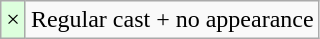<table class="wikitable">
<tr>
<td style="background:#dfd;">×</td>
<td>Regular cast + no appearance</td>
</tr>
</table>
